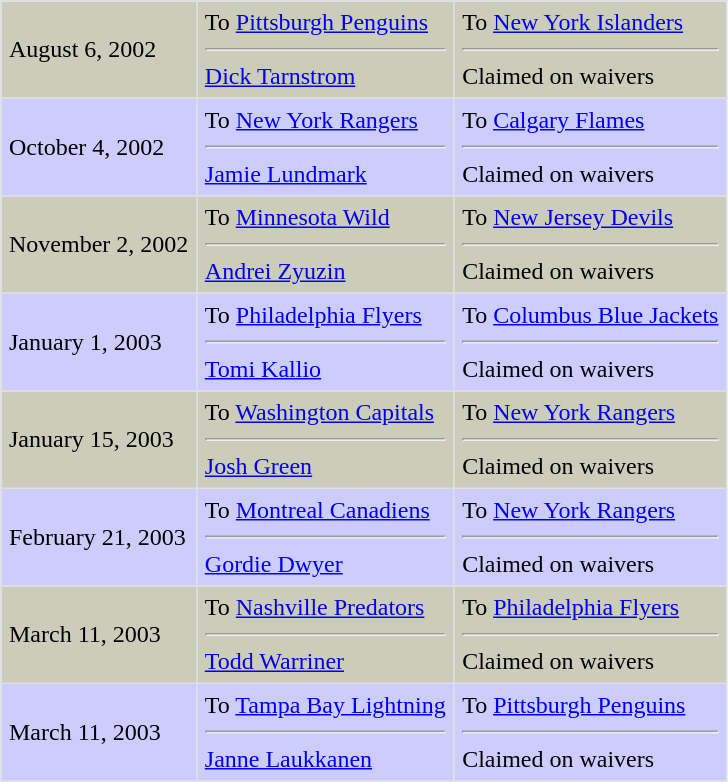<table border=1 style="border-collapse:collapse" bordercolor="#DFDFDF"  cellpadding="5">
<tr bgcolor="ccccbb">
<td>August 6, 2002</td>
<td valign="top">To <a href='#'>Pittsburgh Penguins</a> <hr><a href='#'>Dick Tarnstrom</a></td>
<td valign="top">To <a href='#'>New York Islanders</a> <hr>Claimed on waivers</td>
</tr>
<tr>
</tr>
<tr bgcolor="ccccff">
<td>October 4, 2002</td>
<td valign="top">To <a href='#'>New York Rangers</a> <hr><a href='#'>Jamie Lundmark</a></td>
<td valign="top">To <a href='#'>Calgary Flames</a> <hr>Claimed on waivers</td>
</tr>
<tr bgcolor="ccccbb">
<td>November 2, 2002</td>
<td valign="top">To <a href='#'>Minnesota Wild</a><hr><a href='#'>Andrei Zyuzin</a></td>
<td valign="top">To <a href='#'>New Jersey Devils</a><hr>Claimed on waivers</td>
</tr>
<tr>
</tr>
<tr bgcolor="ccccff">
<td>January 1, 2003</td>
<td valign="top">To <a href='#'>Philadelphia Flyers</a><hr><a href='#'>Tomi Kallio</a></td>
<td valign="top">To <a href='#'>Columbus Blue Jackets</a><hr>Claimed on waivers</td>
</tr>
<tr bgcolor="ccccbb">
<td>January 15, 2003</td>
<td valign="top">To <a href='#'>Washington Capitals</a><hr><a href='#'>Josh Green</a></td>
<td valign="top">To <a href='#'>New York Rangers</a><hr>Claimed on waivers</td>
</tr>
<tr bgcolor="ccccff">
<td>February 21, 2003</td>
<td valign="top">To <a href='#'>Montreal Canadiens</a> <hr><a href='#'>Gordie Dwyer</a></td>
<td valign="top">To <a href='#'>New York Rangers</a> <hr>Claimed on waivers</td>
</tr>
<tr bgcolor="ccccbb">
<td>March 11, 2003</td>
<td valign="top">To <a href='#'>Nashville Predators</a> <hr><a href='#'>Todd Warriner</a></td>
<td valign="top">To <a href='#'>Philadelphia Flyers</a> <hr>Claimed on waivers</td>
</tr>
<tr bgcolor="ccccff">
<td>March 11, 2003</td>
<td valign="top">To <a href='#'>Tampa Bay Lightning</a> <hr><a href='#'>Janne Laukkanen</a></td>
<td valign="top">To <a href='#'>Pittsburgh Penguins</a> <hr>Claimed on waivers</td>
</tr>
</table>
